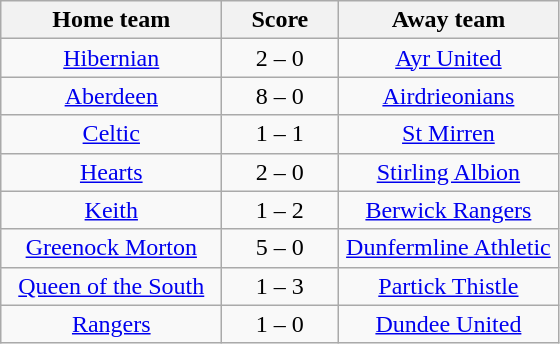<table class="wikitable" style="text-align: center">
<tr>
<th width=140>Home team</th>
<th width=70>Score</th>
<th width=140>Away team</th>
</tr>
<tr>
<td><a href='#'>Hibernian</a></td>
<td>2 – 0</td>
<td><a href='#'>Ayr United</a></td>
</tr>
<tr>
<td><a href='#'>Aberdeen</a></td>
<td>8 – 0</td>
<td><a href='#'>Airdrieonians</a></td>
</tr>
<tr>
<td><a href='#'>Celtic</a></td>
<td>1 – 1</td>
<td><a href='#'>St Mirren</a></td>
</tr>
<tr>
<td><a href='#'>Hearts</a></td>
<td>2 – 0</td>
<td><a href='#'>Stirling Albion</a></td>
</tr>
<tr>
<td><a href='#'>Keith</a></td>
<td>1 – 2</td>
<td><a href='#'>Berwick Rangers</a></td>
</tr>
<tr>
<td><a href='#'>Greenock Morton</a></td>
<td>5 – 0</td>
<td><a href='#'>Dunfermline Athletic</a></td>
</tr>
<tr>
<td><a href='#'>Queen of the South</a></td>
<td>1 – 3</td>
<td><a href='#'>Partick Thistle</a></td>
</tr>
<tr>
<td><a href='#'>Rangers</a></td>
<td>1 – 0</td>
<td><a href='#'>Dundee United</a></td>
</tr>
</table>
